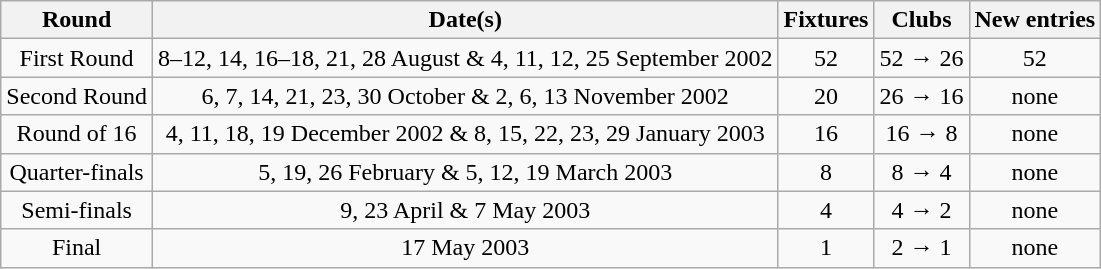<table class="wikitable" style="text-align:center">
<tr>
<th>Round</th>
<th>Date(s)</th>
<th>Fixtures</th>
<th>Clubs</th>
<th>New entries</th>
</tr>
<tr>
<td>First Round</td>
<td>8–12, 14, 16–18, 21, 28 August & 4, 11, 12, 25 September 2002</td>
<td>52</td>
<td>52 → 26</td>
<td>52</td>
</tr>
<tr>
<td>Second Round</td>
<td>6, 7, 14, 21, 23, 30 October & 2, 6, 13 November 2002</td>
<td>20</td>
<td>26 → 16</td>
<td>none</td>
</tr>
<tr>
<td>Round of 16</td>
<td>4, 11, 18, 19 December 2002 & 8, 15, 22, 23, 29 January 2003</td>
<td>16</td>
<td>16 → 8</td>
<td>none</td>
</tr>
<tr>
<td>Quarter-finals</td>
<td>5, 19, 26 February & 5, 12, 19 March 2003</td>
<td>8</td>
<td>8 → 4</td>
<td>none</td>
</tr>
<tr>
<td>Semi-finals</td>
<td>9, 23 April & 7 May 2003</td>
<td>4</td>
<td>4 → 2</td>
<td>none</td>
</tr>
<tr>
<td>Final</td>
<td>17 May 2003</td>
<td>1</td>
<td>2 → 1</td>
<td>none</td>
</tr>
</table>
